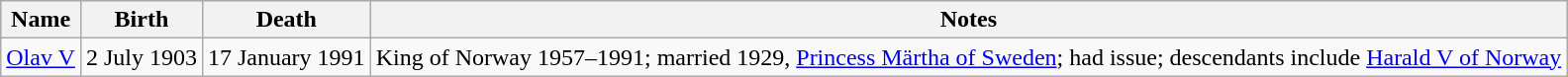<table class="wikitable sortable">
<tr style="background-color:#cccccc">
<th>Name</th>
<th>Birth</th>
<th>Death</th>
<th class="unsortable">Notes</th>
</tr>
<tr>
<td data-sort-value="Olav V"><a href='#'>Olav V</a></td>
<td>2 July 1903</td>
<td>17 January 1991</td>
<td>King of Norway 1957–1991; married 1929, <a href='#'>Princess Märtha of Sweden</a>; had issue; descendants include <a href='#'>Harald V of Norway</a></td>
</tr>
</table>
